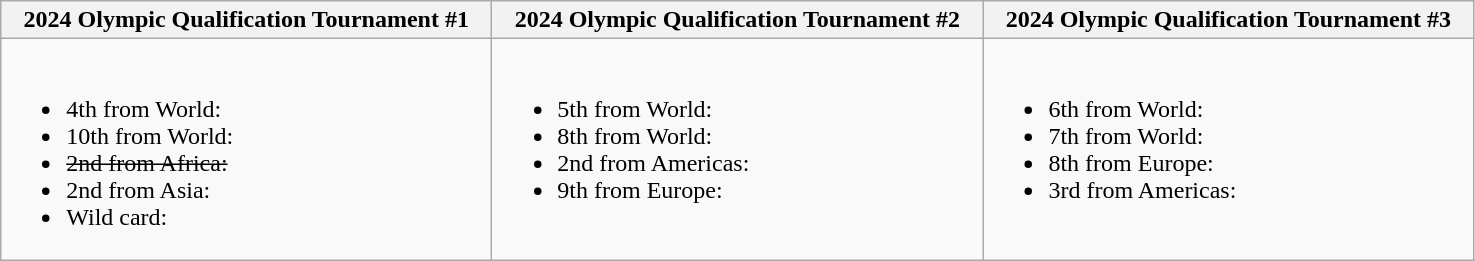<table class="wikitable">
<tr>
<th style="width: 320px;">2024 Olympic Qualification Tournament #1</th>
<th style="width: 320px;">2024 Olympic Qualification Tournament #2</th>
<th style="width: 320px;">2024 Olympic Qualification Tournament #3</th>
</tr>
<tr style="vertical-align: top;">
<td><br><ul><li>4th from World: </li><li>10th from World: </li><li><s>2nd from Africa: </s></li><li>2nd from Asia: </li><li>Wild card: </li></ul></td>
<td><br><ul><li>5th from World: </li><li>8th from World: </li><li>2nd from Americas: </li><li>9th from Europe: </li></ul></td>
<td><br><ul><li>6th from World: </li><li>7th from World: </li><li>8th from Europe: </li><li>3rd from Americas: </li></ul></td>
</tr>
</table>
